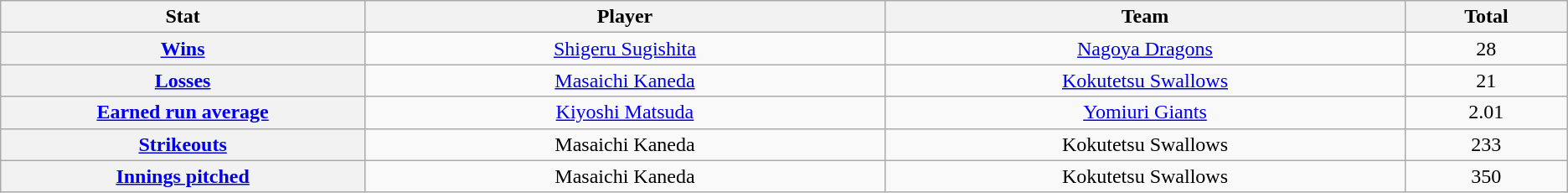<table class="wikitable" style="text-align:center;">
<tr>
<th scope="col" width="7%">Stat</th>
<th scope="col" width="10%">Player</th>
<th scope="col" width="10%">Team</th>
<th scope="col" width="3%">Total</th>
</tr>
<tr>
<th scope="row" style="text-align:center;"><a href='#'>Wins</a></th>
<td><a href='#'>Shigeru Sugishita</a></td>
<td><a href='#'>Nagoya Dragons</a></td>
<td>28</td>
</tr>
<tr>
<th scope="row" style="text-align:center;"><a href='#'>Losses</a></th>
<td><a href='#'>Masaichi Kaneda</a></td>
<td><a href='#'>Kokutetsu Swallows</a></td>
<td>21</td>
</tr>
<tr>
<th scope="row" style="text-align:center;"><a href='#'>Earned run average</a></th>
<td><a href='#'>Kiyoshi Matsuda</a></td>
<td><a href='#'>Yomiuri Giants</a></td>
<td>2.01</td>
</tr>
<tr>
<th scope="row" style="text-align:center;"><a href='#'>Strikeouts</a></th>
<td>Masaichi Kaneda</td>
<td>Kokutetsu Swallows</td>
<td>233</td>
</tr>
<tr>
<th scope="row" style="text-align:center;"><a href='#'>Innings pitched</a></th>
<td>Masaichi Kaneda</td>
<td>Kokutetsu Swallows</td>
<td>350</td>
</tr>
</table>
